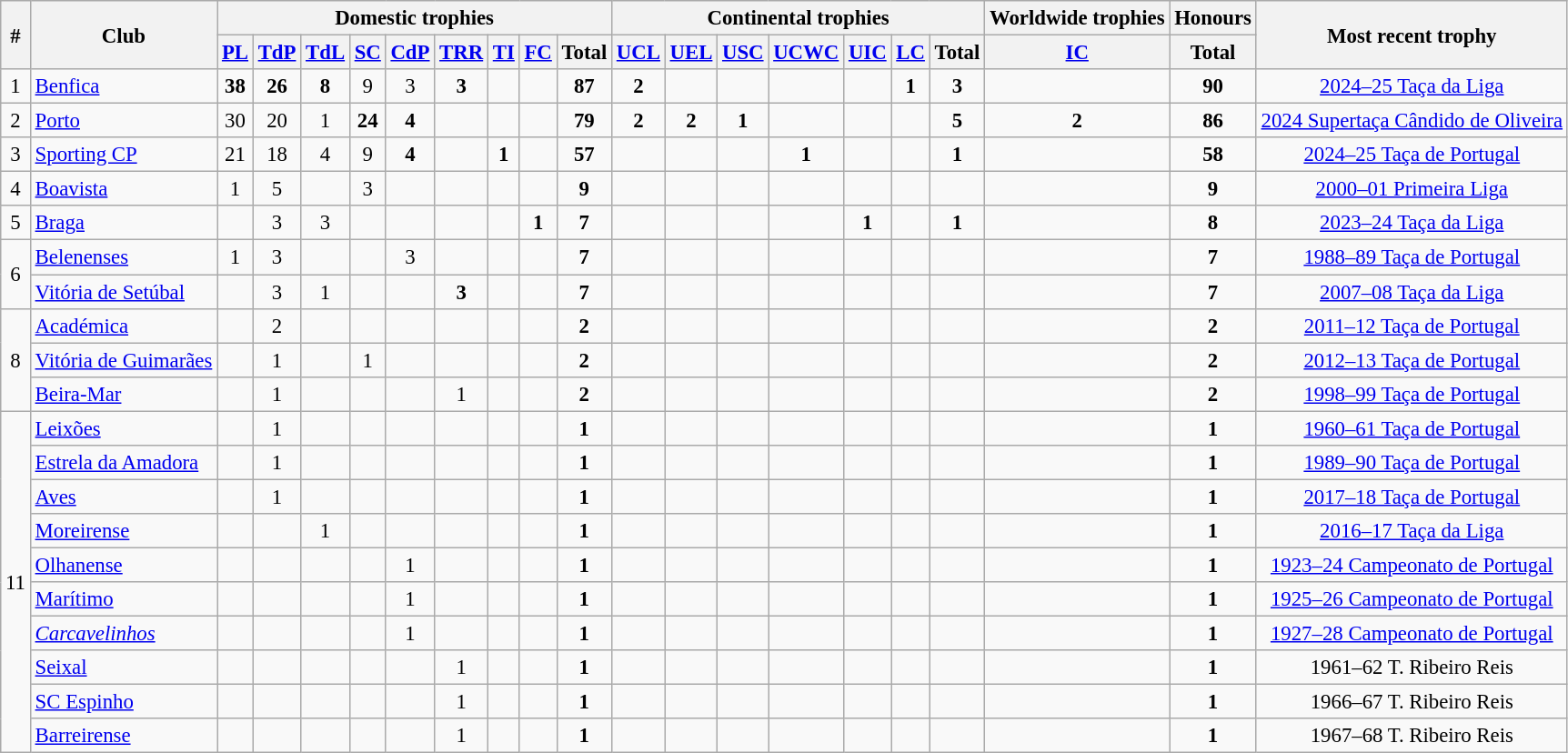<table class="wikitable sortable" style="text-align:center; font-size:95%">
<tr>
<th rowspan="2">#</th>
<th rowspan="2">Club</th>
<th colspan="9">Domestic trophies</th>
<th colspan="7">Continental trophies</th>
<th>Worldwide trophies</th>
<th>Honours</th>
<th rowspan="2">Most recent trophy</th>
</tr>
<tr>
<th><a href='#'>PL</a></th>
<th><a href='#'>TdP</a></th>
<th><a href='#'>TdL</a></th>
<th><a href='#'>SC</a></th>
<th><a href='#'>CdP</a></th>
<th><a href='#'>TRR</a></th>
<th><a href='#'>TI</a></th>
<th><a href='#'>FC</a></th>
<th>Total</th>
<th><a href='#'>UCL</a></th>
<th><a href='#'>UEL</a></th>
<th><a href='#'>USC</a></th>
<th><a href='#'>UCWC</a></th>
<th><a href='#'>UIC</a></th>
<th><a href='#'>LC</a></th>
<th>Total</th>
<th><a href='#'>IC</a></th>
<th>Total</th>
</tr>
<tr>
<td>1</td>
<td align=left><a href='#'>Benfica</a></td>
<td><strong>38</strong></td>
<td><strong>26</strong></td>
<td><strong>8</strong></td>
<td>9</td>
<td>3</td>
<td><strong>3</strong></td>
<td></td>
<td></td>
<td><strong>87</strong></td>
<td><strong>2</strong></td>
<td></td>
<td></td>
<td></td>
<td></td>
<td><strong>1</strong></td>
<td><strong>3</strong></td>
<td></td>
<td><strong>90</strong></td>
<td><a href='#'>2024–25 Taça da Liga</a></td>
</tr>
<tr>
<td>2</td>
<td align="left"><a href='#'>Porto</a></td>
<td>30</td>
<td>20</td>
<td>1</td>
<td><strong>24</strong></td>
<td><strong>4</strong></td>
<td></td>
<td></td>
<td></td>
<td><strong>79</strong></td>
<td><strong>2</strong></td>
<td><strong>2</strong></td>
<td><strong>1</strong></td>
<td></td>
<td></td>
<td></td>
<td><strong>5</strong></td>
<td><strong>2</strong></td>
<td><strong>86</strong></td>
<td><a href='#'>2024 Supertaça Cândido de Oliveira</a></td>
</tr>
<tr>
<td>3</td>
<td align=left><a href='#'>Sporting CP</a></td>
<td>21</td>
<td>18</td>
<td>4</td>
<td>9</td>
<td><strong>4</strong></td>
<td></td>
<td><strong>1</strong></td>
<td></td>
<td><strong>57</strong></td>
<td></td>
<td></td>
<td></td>
<td><strong>1</strong></td>
<td></td>
<td></td>
<td><strong>1</strong></td>
<td></td>
<td><strong>58</strong></td>
<td><a href='#'>2024–25 Taça de Portugal</a></td>
</tr>
<tr>
<td>4</td>
<td align=left><a href='#'>Boavista</a></td>
<td>1</td>
<td>5</td>
<td></td>
<td>3</td>
<td></td>
<td></td>
<td></td>
<td></td>
<td><strong>9</strong></td>
<td></td>
<td></td>
<td></td>
<td></td>
<td></td>
<td></td>
<td></td>
<td></td>
<td><strong>9</strong></td>
<td><a href='#'>2000–01 Primeira Liga</a></td>
</tr>
<tr>
<td>5</td>
<td align=left><a href='#'>Braga</a></td>
<td></td>
<td>3</td>
<td>3</td>
<td></td>
<td></td>
<td></td>
<td></td>
<td><strong>1</strong></td>
<td><strong>7</strong></td>
<td></td>
<td></td>
<td></td>
<td></td>
<td><strong>1</strong></td>
<td></td>
<td><strong>1</strong></td>
<td></td>
<td><strong>8</strong></td>
<td><a href='#'>2023–24 Taça da Liga</a></td>
</tr>
<tr>
<td rowspan="2">6</td>
<td align=left><a href='#'>Belenenses</a></td>
<td>1</td>
<td>3</td>
<td></td>
<td></td>
<td>3</td>
<td></td>
<td></td>
<td></td>
<td><strong>7</strong></td>
<td></td>
<td></td>
<td></td>
<td></td>
<td></td>
<td></td>
<td></td>
<td></td>
<td><strong>7</strong></td>
<td><a href='#'>1988–89 Taça de Portugal</a></td>
</tr>
<tr>
<td align=left><a href='#'>Vitória de Setúbal</a></td>
<td></td>
<td>3</td>
<td>1</td>
<td></td>
<td></td>
<td><strong>3</strong></td>
<td></td>
<td></td>
<td><strong>7</strong></td>
<td></td>
<td></td>
<td></td>
<td></td>
<td></td>
<td></td>
<td></td>
<td></td>
<td><strong>7</strong></td>
<td><a href='#'>2007–08 Taça da Liga</a></td>
</tr>
<tr>
<td rowspan="3">8</td>
<td align=left><a href='#'>Académica</a></td>
<td></td>
<td>2</td>
<td></td>
<td></td>
<td></td>
<td></td>
<td></td>
<td></td>
<td><strong>2</strong></td>
<td></td>
<td></td>
<td></td>
<td></td>
<td></td>
<td></td>
<td></td>
<td></td>
<td><strong>2</strong></td>
<td><a href='#'>2011–12 Taça de Portugal</a></td>
</tr>
<tr>
<td align=left><a href='#'>Vitória de Guimarães</a></td>
<td></td>
<td>1</td>
<td></td>
<td>1</td>
<td></td>
<td></td>
<td></td>
<td></td>
<td><strong>2</strong></td>
<td></td>
<td></td>
<td></td>
<td></td>
<td></td>
<td></td>
<td></td>
<td></td>
<td><strong>2</strong></td>
<td><a href='#'>2012–13 Taça de Portugal</a></td>
</tr>
<tr>
<td align=left><a href='#'>Beira-Mar</a></td>
<td></td>
<td>1</td>
<td></td>
<td></td>
<td></td>
<td>1</td>
<td></td>
<td></td>
<td><strong>2</strong></td>
<td></td>
<td></td>
<td></td>
<td></td>
<td></td>
<td></td>
<td></td>
<td></td>
<td><strong>2</strong></td>
<td><a href='#'>1998–99 Taça de Portugal</a></td>
</tr>
<tr>
<td rowspan="10">11</td>
<td align=left><a href='#'>Leixões</a></td>
<td></td>
<td>1</td>
<td></td>
<td></td>
<td></td>
<td></td>
<td></td>
<td></td>
<td><strong>1</strong></td>
<td></td>
<td></td>
<td></td>
<td></td>
<td></td>
<td></td>
<td></td>
<td></td>
<td><strong>1</strong></td>
<td><a href='#'>1960–61 Taça de Portugal</a></td>
</tr>
<tr>
<td align=left><a href='#'>Estrela da Amadora</a></td>
<td></td>
<td>1</td>
<td></td>
<td></td>
<td></td>
<td></td>
<td></td>
<td></td>
<td><strong>1</strong></td>
<td></td>
<td></td>
<td></td>
<td></td>
<td></td>
<td></td>
<td></td>
<td></td>
<td><strong>1</strong></td>
<td><a href='#'>1989–90 Taça de Portugal</a></td>
</tr>
<tr>
<td align=left><a href='#'>Aves</a></td>
<td></td>
<td>1</td>
<td></td>
<td></td>
<td></td>
<td></td>
<td></td>
<td></td>
<td><strong>1</strong></td>
<td></td>
<td></td>
<td></td>
<td></td>
<td></td>
<td></td>
<td></td>
<td></td>
<td><strong>1</strong></td>
<td><a href='#'>2017–18 Taça de Portugal</a></td>
</tr>
<tr>
<td align=left><a href='#'>Moreirense</a></td>
<td></td>
<td></td>
<td>1</td>
<td></td>
<td></td>
<td></td>
<td></td>
<td></td>
<td><strong>1</strong></td>
<td></td>
<td></td>
<td></td>
<td></td>
<td></td>
<td></td>
<td></td>
<td></td>
<td><strong>1</strong></td>
<td><a href='#'>2016–17 Taça da Liga</a></td>
</tr>
<tr>
<td align=left><a href='#'>Olhanense</a></td>
<td></td>
<td></td>
<td></td>
<td></td>
<td>1</td>
<td></td>
<td></td>
<td></td>
<td><strong>1</strong></td>
<td></td>
<td></td>
<td></td>
<td></td>
<td></td>
<td></td>
<td></td>
<td></td>
<td><strong>1</strong></td>
<td><a href='#'>1923–24 Campeonato de Portugal</a></td>
</tr>
<tr>
<td align=left><a href='#'>Marítimo</a></td>
<td></td>
<td></td>
<td></td>
<td></td>
<td>1</td>
<td></td>
<td></td>
<td></td>
<td><strong>1</strong></td>
<td></td>
<td></td>
<td></td>
<td></td>
<td></td>
<td></td>
<td></td>
<td></td>
<td><strong>1</strong></td>
<td><a href='#'>1925–26 Campeonato de Portugal</a></td>
</tr>
<tr>
<td align=left><em><a href='#'>Carcavelinhos</a></em></td>
<td></td>
<td></td>
<td></td>
<td></td>
<td>1</td>
<td></td>
<td></td>
<td></td>
<td><strong>1</strong></td>
<td></td>
<td></td>
<td></td>
<td></td>
<td></td>
<td></td>
<td></td>
<td></td>
<td><strong>1</strong></td>
<td><a href='#'>1927–28 Campeonato de Portugal</a></td>
</tr>
<tr>
<td align=left><a href='#'>Seixal</a></td>
<td></td>
<td></td>
<td></td>
<td></td>
<td></td>
<td>1</td>
<td></td>
<td></td>
<td><strong>1</strong></td>
<td></td>
<td></td>
<td></td>
<td></td>
<td></td>
<td></td>
<td></td>
<td></td>
<td><strong>1</strong></td>
<td>1961–62 T. Ribeiro Reis</td>
</tr>
<tr>
<td align=left><a href='#'>SC Espinho</a></td>
<td></td>
<td></td>
<td></td>
<td></td>
<td></td>
<td>1</td>
<td></td>
<td></td>
<td><strong>1</strong></td>
<td></td>
<td></td>
<td></td>
<td></td>
<td></td>
<td></td>
<td></td>
<td></td>
<td><strong>1</strong></td>
<td>1966–67 T. Ribeiro Reis</td>
</tr>
<tr>
<td align=left><a href='#'>Barreirense</a></td>
<td></td>
<td></td>
<td></td>
<td></td>
<td></td>
<td>1</td>
<td></td>
<td></td>
<td><strong>1</strong></td>
<td></td>
<td></td>
<td></td>
<td></td>
<td></td>
<td></td>
<td></td>
<td></td>
<td><strong>1</strong></td>
<td>1967–68 T. Ribeiro Reis</td>
</tr>
</table>
